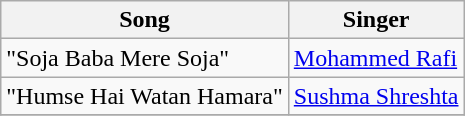<table class="wikitable">
<tr>
<th>Song</th>
<th>Singer</th>
</tr>
<tr>
<td>"Soja Baba Mere Soja"</td>
<td><a href='#'>Mohammed Rafi</a></td>
</tr>
<tr>
<td>"Humse Hai Watan Hamara"</td>
<td><a href='#'>Sushma Shreshta</a></td>
</tr>
<tr>
</tr>
</table>
